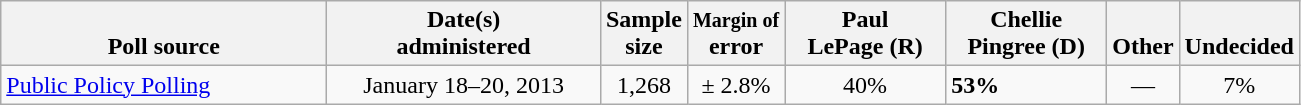<table class="wikitable">
<tr valign= bottom>
<th style="width:210px;">Poll source</th>
<th style="width:175px;">Date(s)<br>administered</th>
<th class=small>Sample<br>size</th>
<th><small>Margin of</small><br>error</th>
<th style="width:100px;">Paul<br>LePage (R)</th>
<th style="width:100px;">Chellie<br>Pingree (D)</th>
<th>Other</th>
<th>Undecided</th>
</tr>
<tr>
<td><a href='#'>Public Policy Polling</a></td>
<td align=center>January 18–20, 2013</td>
<td align=center>1,268</td>
<td align=center>± 2.8%</td>
<td align=center>40%</td>
<td><strong>53%</strong></td>
<td align=center>—</td>
<td align=center>7%</td>
</tr>
</table>
